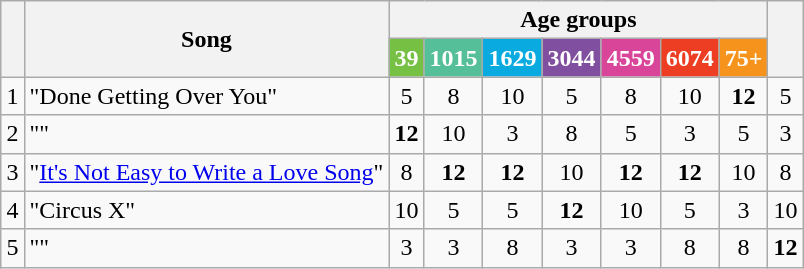<table class="wikitable" style="margin: 1em auto 1em auto; text-align:center;">
<tr>
<th rowspan="2"></th>
<th rowspan="2">Song</th>
<th colspan="7">Age groups</th>
<th rowspan="2"></th>
</tr>
<tr>
<th style="background:#76C043;color:white;">39</th>
<th style="background:#55BF9A;color:white;">1015</th>
<th style="background:#09AAE0;color:white;">1629</th>
<th style="background:#804F9F;color:white;">3044</th>
<th style="background:#D94599;color:white;">4559</th>
<th style="background:#ED3E23;color:white;">6074</th>
<th style="background:#F6931D;color:white;">75+</th>
</tr>
<tr>
<td>1</td>
<td align="left">"Done Getting Over You"</td>
<td>5</td>
<td>8</td>
<td>10</td>
<td>5</td>
<td>8</td>
<td>10</td>
<td><strong>12</strong></td>
<td>5</td>
</tr>
<tr>
<td>2</td>
<td align="left">""</td>
<td><strong>12</strong></td>
<td>10</td>
<td>3</td>
<td>8</td>
<td>5</td>
<td>3</td>
<td>5</td>
<td>3</td>
</tr>
<tr>
<td>3</td>
<td align="left">"<a href='#'>It's Not Easy to Write a Love Song</a>"</td>
<td>8</td>
<td><strong>12</strong></td>
<td><strong>12</strong></td>
<td>10</td>
<td><strong>12</strong></td>
<td><strong>12</strong></td>
<td>10</td>
<td>8</td>
</tr>
<tr>
<td>4</td>
<td align="left">"Circus X"</td>
<td>10</td>
<td>5</td>
<td>5</td>
<td><strong>12</strong></td>
<td>10</td>
<td>5</td>
<td>3</td>
<td>10</td>
</tr>
<tr>
<td>5</td>
<td align="left">""</td>
<td>3</td>
<td>3</td>
<td>8</td>
<td>3</td>
<td>3</td>
<td>8</td>
<td>8</td>
<td><strong>12</strong></td>
</tr>
</table>
